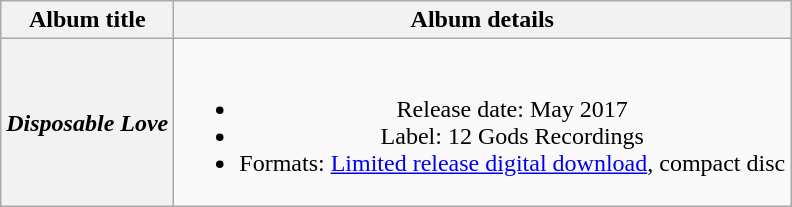<table class="wikitable plainrowheaders" style="text-align:center;">
<tr>
<th scope="col" rowspan="1">Album title</th>
<th scope="col" rowspan="1">Album details</th>
</tr>
<tr>
<th scope="row"><em>Disposable Love</em></th>
<td><br><ul><li>Release date: May 2017</li><li>Label: 12 Gods Recordings</li><li>Formats: <a href='#'>Limited release digital download</a>, compact disc</li></ul></td>
</tr>
</table>
